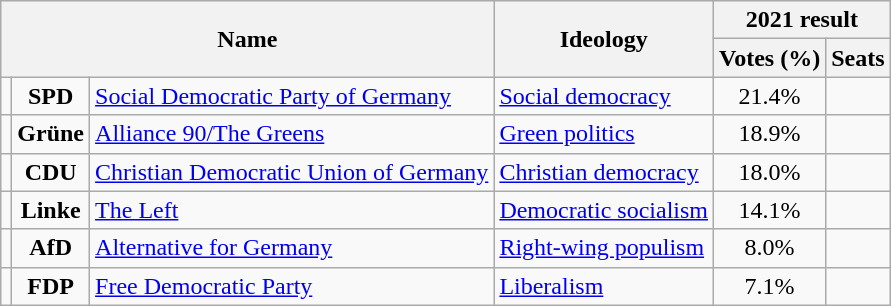<table class="wikitable">
<tr>
<th rowspan=2 colspan=3>Name</th>
<th rowspan=2>Ideology</th>
<th colspan=2>2021 result</th>
</tr>
<tr>
<th>Votes (%)</th>
<th>Seats</th>
</tr>
<tr>
<td bgcolor=></td>
<td align=center><strong>SPD</strong></td>
<td><a href='#'>Social Democratic Party of Germany</a><br></td>
<td><a href='#'>Social democracy</a></td>
<td align=center>21.4%</td>
<td></td>
</tr>
<tr>
<td bgcolor=></td>
<td align=center><strong>Grüne</strong></td>
<td><a href='#'>Alliance 90/The Greens</a><br></td>
<td><a href='#'>Green politics</a></td>
<td align=center>18.9%</td>
<td></td>
</tr>
<tr>
<td bgcolor=></td>
<td align=center><strong>CDU</strong></td>
<td><a href='#'>Christian Democratic Union of Germany</a><br></td>
<td><a href='#'>Christian democracy</a></td>
<td align=center>18.0%</td>
<td></td>
</tr>
<tr>
<td bgcolor=></td>
<td align=center><strong>Linke</strong></td>
<td><a href='#'>The Left</a><br></td>
<td><a href='#'>Democratic socialism</a></td>
<td align=center>14.1%</td>
<td></td>
</tr>
<tr>
<td bgcolor=></td>
<td align=center><strong>AfD</strong></td>
<td><a href='#'>Alternative for Germany</a><br></td>
<td><a href='#'>Right-wing populism</a></td>
<td align=center>8.0%</td>
<td></td>
</tr>
<tr>
<td bgcolor=></td>
<td align=center><strong>FDP</strong></td>
<td><a href='#'>Free Democratic Party</a><br></td>
<td><a href='#'>Liberalism</a></td>
<td align=center>7.1%</td>
<td></td>
</tr>
</table>
